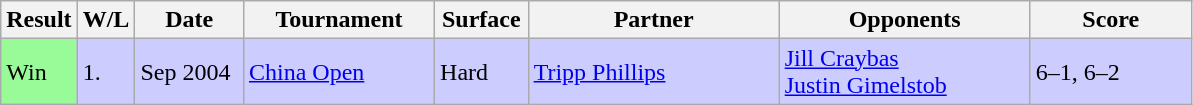<table class="sortable wikitable">
<tr>
<th>Result</th>
<th style="width:30px" class="unsortable">W/L</th>
<th style="width:65px">Date</th>
<th style="width:120px">Tournament</th>
<th style="width:55px">Surface</th>
<th style="width:160px">Partner</th>
<th style="width:160px">Opponents</th>
<th style="width:100px" class="unsortable">Score</th>
</tr>
<tr style="background:#ccf;">
<td style="background:#98fb98;">Win</td>
<td>1.</td>
<td>Sep 2004</td>
<td><a href='#'>China Open</a></td>
<td>Hard</td>
<td> <a href='#'>Tripp Phillips</a></td>
<td> <a href='#'>Jill Craybas</a> <br>  <a href='#'>Justin Gimelstob</a></td>
<td>6–1, 6–2</td>
</tr>
</table>
